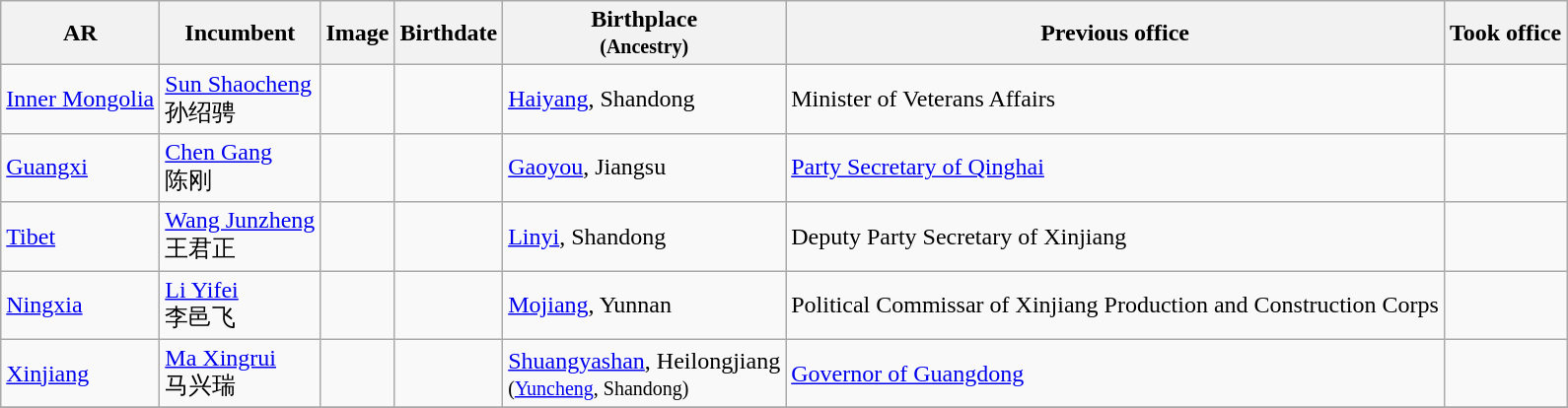<table class="wikitable sortable" style="text-align: left">
<tr>
<th>AR</th>
<th>Incumbent</th>
<th>Image</th>
<th>Birthdate</th>
<th>Birthplace<br><small>(Ancestry)</small></th>
<th>Previous office</th>
<th>Took office</th>
</tr>
<tr>
<td><a href='#'>Inner Mongolia</a></td>
<td><a href='#'>Sun Shaocheng</a><br>孙绍骋</td>
<td></td>
<td> </td>
<td><a href='#'>Haiyang</a>, Shandong</td>
<td>Minister of Veterans Affairs</td>
<td> </td>
</tr>
<tr>
<td><a href='#'>Guangxi</a></td>
<td><a href='#'>Chen Gang</a><br>陈刚</td>
<td></td>
<td> </td>
<td><a href='#'>Gaoyou</a>, Jiangsu</td>
<td><a href='#'>Party Secretary of Qinghai</a></td>
<td> </td>
</tr>
<tr>
<td><a href='#'>Tibet</a></td>
<td><a href='#'>Wang Junzheng</a><br>王君正</td>
<td></td>
<td> </td>
<td><a href='#'>Linyi</a>, Shandong</td>
<td>Deputy Party Secretary of Xinjiang</td>
<td> </td>
</tr>
<tr>
<td><a href='#'>Ningxia</a></td>
<td><a href='#'>Li Yifei</a><br>李邑飞</td>
<td></td>
<td> </td>
<td><a href='#'>Mojiang</a>, Yunnan</td>
<td>Political Commissar of Xinjiang Production and Construction Corps</td>
<td> </td>
</tr>
<tr>
<td><a href='#'>Xinjiang</a></td>
<td><a href='#'>Ma Xingrui</a><br>马兴瑞</td>
<td></td>
<td> </td>
<td><a href='#'>Shuangyashan</a>, Heilongjiang<br><small>(<a href='#'>Yuncheng</a>, Shandong)</small></td>
<td><a href='#'>Governor of Guangdong</a></td>
<td> </td>
</tr>
<tr>
</tr>
</table>
